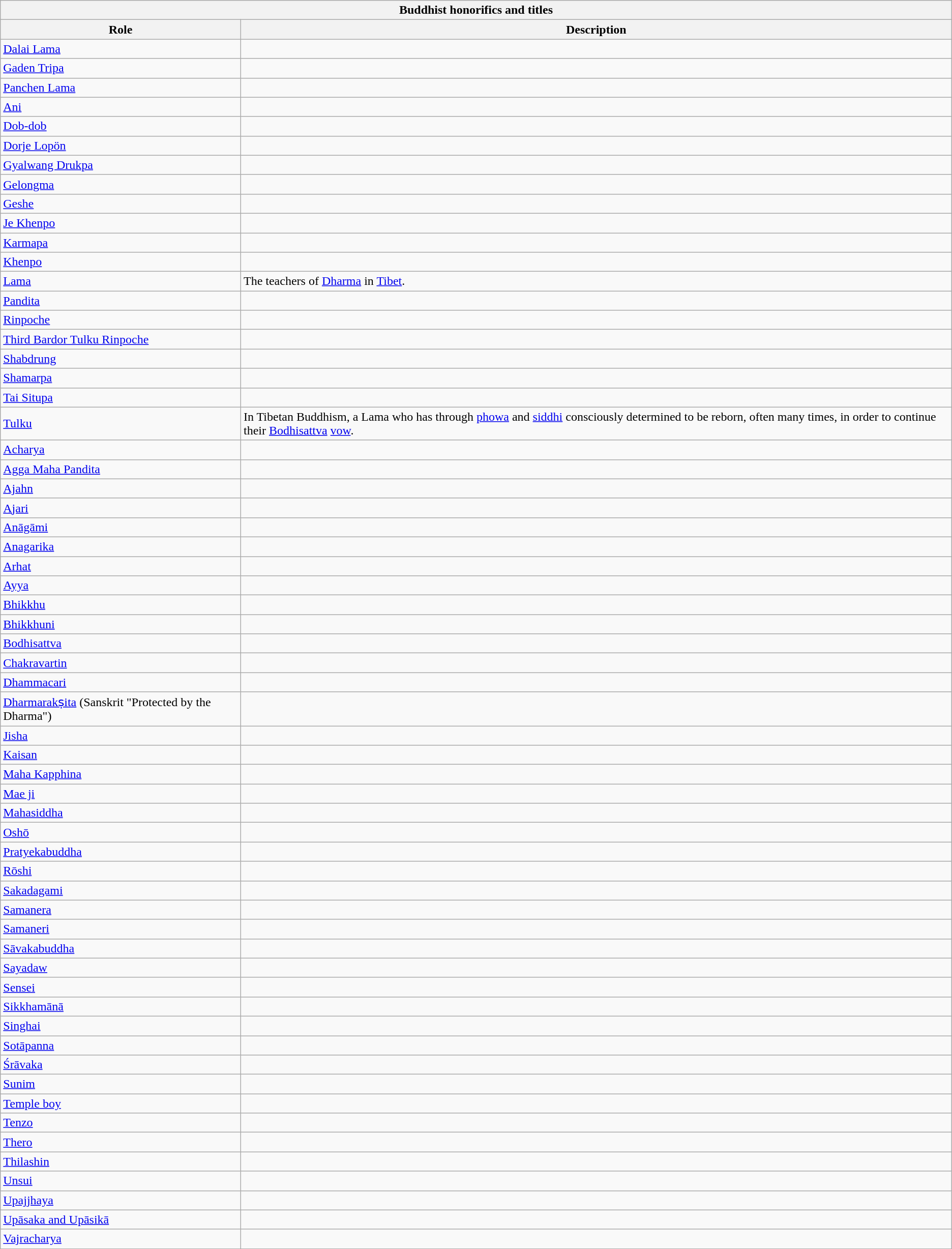<table class="wikitable">
<tr>
<th style="text-align:center;" colspan="6"><strong>Buddhist honorifics and titles</strong></th>
</tr>
<tr>
<th scope="col">Role</th>
<th scope="col">Description</th>
</tr>
<tr>
<td><a href='#'>Dalai Lama</a></td>
<td></td>
</tr>
<tr>
<td><a href='#'>Gaden Tripa</a></td>
<td></td>
</tr>
<tr>
<td><a href='#'>Panchen Lama</a></td>
<td></td>
</tr>
<tr>
<td><a href='#'>Ani</a></td>
<td></td>
</tr>
<tr>
<td><a href='#'>Dob-dob</a></td>
<td></td>
</tr>
<tr>
<td><a href='#'>Dorje Lopön</a></td>
<td></td>
</tr>
<tr>
<td><a href='#'>Gyalwang Drukpa</a></td>
<td></td>
</tr>
<tr>
<td><a href='#'>Gelongma</a></td>
<td></td>
</tr>
<tr>
<td><a href='#'>Geshe</a></td>
<td></td>
</tr>
<tr>
<td><a href='#'>Je Khenpo</a></td>
<td></td>
</tr>
<tr>
<td><a href='#'>Karmapa</a></td>
<td></td>
</tr>
<tr>
<td><a href='#'>Khenpo</a></td>
<td></td>
</tr>
<tr>
<td><a href='#'>Lama</a></td>
<td>The teachers of <a href='#'>Dharma</a> in <a href='#'>Tibet</a>.</td>
</tr>
<tr>
<td><a href='#'>Pandita</a></td>
<td></td>
</tr>
<tr>
<td><a href='#'>Rinpoche</a></td>
<td></td>
</tr>
<tr>
<td><a href='#'>Third Bardor Tulku Rinpoche</a></td>
<td></td>
</tr>
<tr>
<td><a href='#'>Shabdrung</a></td>
<td></td>
</tr>
<tr>
<td><a href='#'>Shamarpa</a></td>
<td></td>
</tr>
<tr>
<td><a href='#'>Tai Situpa</a></td>
<td></td>
</tr>
<tr>
<td><a href='#'>Tulku</a></td>
<td>In Tibetan Buddhism, a Lama who has through <a href='#'>phowa</a> and <a href='#'>siddhi</a> consciously determined to be reborn, often many times, in order to continue their <a href='#'>Bodhisattva</a> <a href='#'>vow</a>.</td>
</tr>
<tr>
<td><a href='#'>Acharya</a></td>
<td></td>
</tr>
<tr>
<td><a href='#'>Agga Maha Pandita</a></td>
<td></td>
</tr>
<tr>
<td><a href='#'>Ajahn</a></td>
<td></td>
</tr>
<tr>
<td><a href='#'>Ajari</a></td>
<td></td>
</tr>
<tr>
<td><a href='#'>Anāgāmi</a></td>
<td></td>
</tr>
<tr>
<td><a href='#'>Anagarika</a></td>
<td></td>
</tr>
<tr>
<td><a href='#'>Arhat</a></td>
<td></td>
</tr>
<tr>
<td><a href='#'>Ayya</a></td>
<td></td>
</tr>
<tr>
<td><a href='#'>Bhikkhu</a></td>
<td></td>
</tr>
<tr>
<td><a href='#'>Bhikkhuni</a></td>
<td></td>
</tr>
<tr>
<td><a href='#'>Bodhisattva</a></td>
<td></td>
</tr>
<tr>
<td><a href='#'>Chakravartin</a></td>
<td></td>
</tr>
<tr>
<td><a href='#'>Dhammacari</a></td>
<td></td>
</tr>
<tr>
<td><a href='#'>Dharmarakṣita</a> (Sanskrit "Protected by the Dharma")</td>
<td></td>
</tr>
<tr>
<td><a href='#'>Jisha</a></td>
<td></td>
</tr>
<tr>
<td><a href='#'>Kaisan</a></td>
<td></td>
</tr>
<tr>
<td><a href='#'>Maha Kapphina</a></td>
<td></td>
</tr>
<tr>
<td><a href='#'>Mae ji</a></td>
<td></td>
</tr>
<tr>
<td><a href='#'>Mahasiddha</a></td>
<td></td>
</tr>
<tr>
<td><a href='#'>Oshō</a></td>
<td></td>
</tr>
<tr>
<td><a href='#'>Pratyekabuddha</a></td>
<td></td>
</tr>
<tr>
<td><a href='#'>Rōshi</a></td>
<td></td>
</tr>
<tr>
<td><a href='#'>Sakadagami</a></td>
<td></td>
</tr>
<tr>
<td><a href='#'>Samanera</a></td>
<td></td>
</tr>
<tr>
<td><a href='#'>Samaneri</a></td>
<td></td>
</tr>
<tr>
<td><a href='#'>Sāvakabuddha</a></td>
<td></td>
</tr>
<tr>
<td><a href='#'>Sayadaw</a></td>
<td></td>
</tr>
<tr>
<td><a href='#'>Sensei</a></td>
<td></td>
</tr>
<tr>
<td><a href='#'>Sikkhamānā</a></td>
<td></td>
</tr>
<tr>
<td><a href='#'>Singhai</a></td>
<td></td>
</tr>
<tr>
<td><a href='#'>Sotāpanna</a></td>
<td></td>
</tr>
<tr>
<td><a href='#'>Śrāvaka</a></td>
<td></td>
</tr>
<tr>
<td><a href='#'>Sunim</a></td>
<td></td>
</tr>
<tr>
<td><a href='#'>Temple boy</a></td>
<td></td>
</tr>
<tr>
<td><a href='#'>Tenzo</a></td>
<td></td>
</tr>
<tr>
<td><a href='#'>Thero</a></td>
<td></td>
</tr>
<tr>
<td><a href='#'>Thilashin</a></td>
<td></td>
</tr>
<tr>
<td><a href='#'>Unsui</a></td>
<td></td>
</tr>
<tr>
<td><a href='#'>Upajjhaya</a></td>
<td></td>
</tr>
<tr>
<td><a href='#'>Upāsaka and Upāsikā</a></td>
<td></td>
</tr>
<tr>
<td><a href='#'>Vajracharya</a></td>
<td></td>
</tr>
</table>
